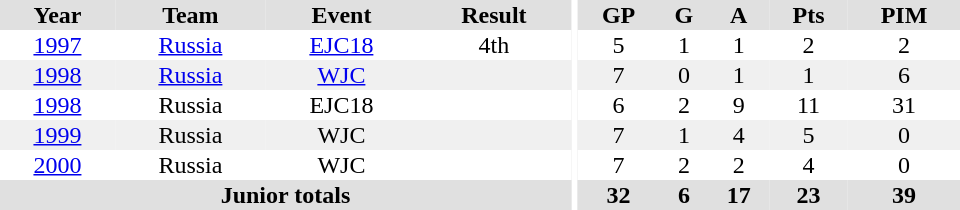<table border="0" cellpadding="1" cellspacing="0" ID="Table3" style="text-align:center; width:40em">
<tr ALIGN="center" bgcolor="#e0e0e0">
<th>Year</th>
<th>Team</th>
<th>Event</th>
<th>Result</th>
<th rowspan="99" bgcolor="#ffffff"></th>
<th>GP</th>
<th>G</th>
<th>A</th>
<th>Pts</th>
<th>PIM</th>
</tr>
<tr>
<td><a href='#'>1997</a></td>
<td><a href='#'>Russia</a></td>
<td><a href='#'>EJC18</a></td>
<td>4th</td>
<td>5</td>
<td>1</td>
<td>1</td>
<td>2</td>
<td>2</td>
</tr>
<tr bgcolor="#f0f0f0">
<td><a href='#'>1998</a></td>
<td><a href='#'>Russia</a></td>
<td><a href='#'>WJC</a></td>
<td></td>
<td>7</td>
<td>0</td>
<td>1</td>
<td>1</td>
<td>6</td>
</tr>
<tr>
<td><a href='#'>1998</a></td>
<td>Russia</td>
<td>EJC18</td>
<td></td>
<td>6</td>
<td>2</td>
<td>9</td>
<td>11</td>
<td>31</td>
</tr>
<tr bgcolor="#f0f0f0">
<td><a href='#'>1999</a></td>
<td>Russia</td>
<td>WJC</td>
<td></td>
<td>7</td>
<td>1</td>
<td>4</td>
<td>5</td>
<td>0</td>
</tr>
<tr>
<td><a href='#'>2000</a></td>
<td>Russia</td>
<td>WJC</td>
<td></td>
<td>7</td>
<td>2</td>
<td>2</td>
<td>4</td>
<td>0</td>
</tr>
<tr bgcolor="#e0e0e0">
<th colspan="4">Junior totals</th>
<th>32</th>
<th>6</th>
<th>17</th>
<th>23</th>
<th>39</th>
</tr>
</table>
